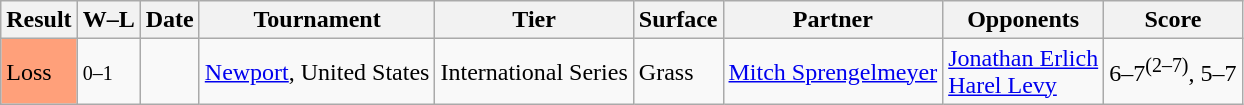<table class="sortable wikitable">
<tr>
<th>Result</th>
<th class="unsortable">W–L</th>
<th>Date</th>
<th>Tournament</th>
<th>Tier</th>
<th>Surface</th>
<th>Partner</th>
<th>Opponents</th>
<th class="unsortable">Score</th>
</tr>
<tr>
<td style="background:#ffa07a;">Loss</td>
<td><small>0–1</small></td>
<td><a href='#'></a></td>
<td><a href='#'>Newport</a>, United States</td>
<td>International Series</td>
<td>Grass</td>
<td> <a href='#'>Mitch Sprengelmeyer</a></td>
<td> <a href='#'>Jonathan Erlich</a> <br>  <a href='#'>Harel Levy</a></td>
<td>6–7<sup>(2–7)</sup>, 5–7</td>
</tr>
</table>
